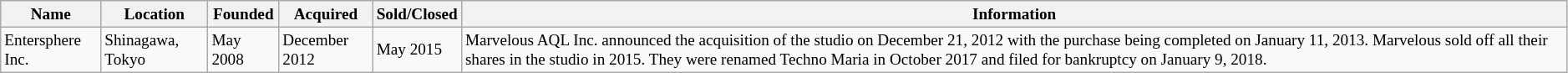<table class="wikitable sortable"style="min-width: 75%; font-size: 80%;">
<tr>
<th>Name</th>
<th>Location</th>
<th>Founded</th>
<th>Acquired</th>
<th>Sold/Closed</th>
<th>Information</th>
</tr>
<tr>
<td>Entersphere Inc.</td>
<td>Shinagawa, Tokyo</td>
<td>May 2008</td>
<td>December 2012</td>
<td>May 2015</td>
<td>Marvelous AQL Inc. announced the acquisition of the studio on December 21, 2012 with the purchase being completed on January 11, 2013. Marvelous sold off all their shares in the studio in 2015. They were renamed Techno Maria in October 2017 and filed for bankruptcy on January 9, 2018.</td>
</tr>
</table>
